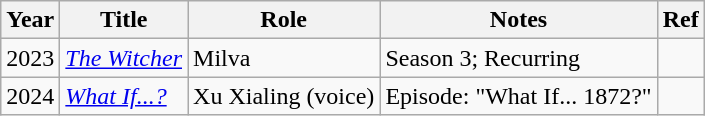<table class="wikitable plainrowheaders">
<tr>
<th>Year</th>
<th>Title</th>
<th>Role</th>
<th>Notes</th>
<th>Ref</th>
</tr>
<tr>
<td>2023</td>
<td><em><a href='#'>The Witcher</a></em></td>
<td>Milva</td>
<td>Season 3; Recurring</td>
<td></td>
</tr>
<tr>
<td>2024</td>
<td><em><a href='#'>What If...?</a></em></td>
<td>Xu Xialing (voice)</td>
<td>Episode: "What If... 1872?"</td>
<td></td>
</tr>
</table>
